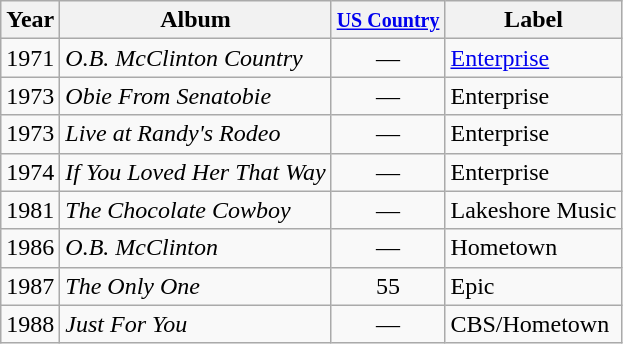<table class="wikitable">
<tr>
<th>Year</th>
<th>Album</th>
<th><small><a href='#'>US Country</a></small></th>
<th>Label</th>
</tr>
<tr>
<td>1971</td>
<td><em>O.B. McClinton Country</em></td>
<td align="center">—</td>
<td><a href='#'>Enterprise</a></td>
</tr>
<tr>
<td>1973</td>
<td><em>Obie From Senatobie</em></td>
<td align="center">—</td>
<td>Enterprise</td>
</tr>
<tr>
<td>1973</td>
<td><em>Live at Randy's Rodeo</em></td>
<td align="center">—</td>
<td>Enterprise</td>
</tr>
<tr>
<td>1974</td>
<td><em>If You Loved Her That Way</em></td>
<td align="center">—</td>
<td>Enterprise</td>
</tr>
<tr>
<td>1981</td>
<td><em>The Chocolate Cowboy</em></td>
<td align="center">—</td>
<td>Lakeshore Music</td>
</tr>
<tr>
<td>1986</td>
<td><em>O.B. McClinton</em></td>
<td align="center">—</td>
<td>Hometown</td>
</tr>
<tr>
<td>1987</td>
<td><em>The Only One</em></td>
<td align="center">55</td>
<td>Epic</td>
</tr>
<tr>
<td>1988</td>
<td><em>Just For You</em></td>
<td align="center">—</td>
<td>CBS/Hometown</td>
</tr>
</table>
